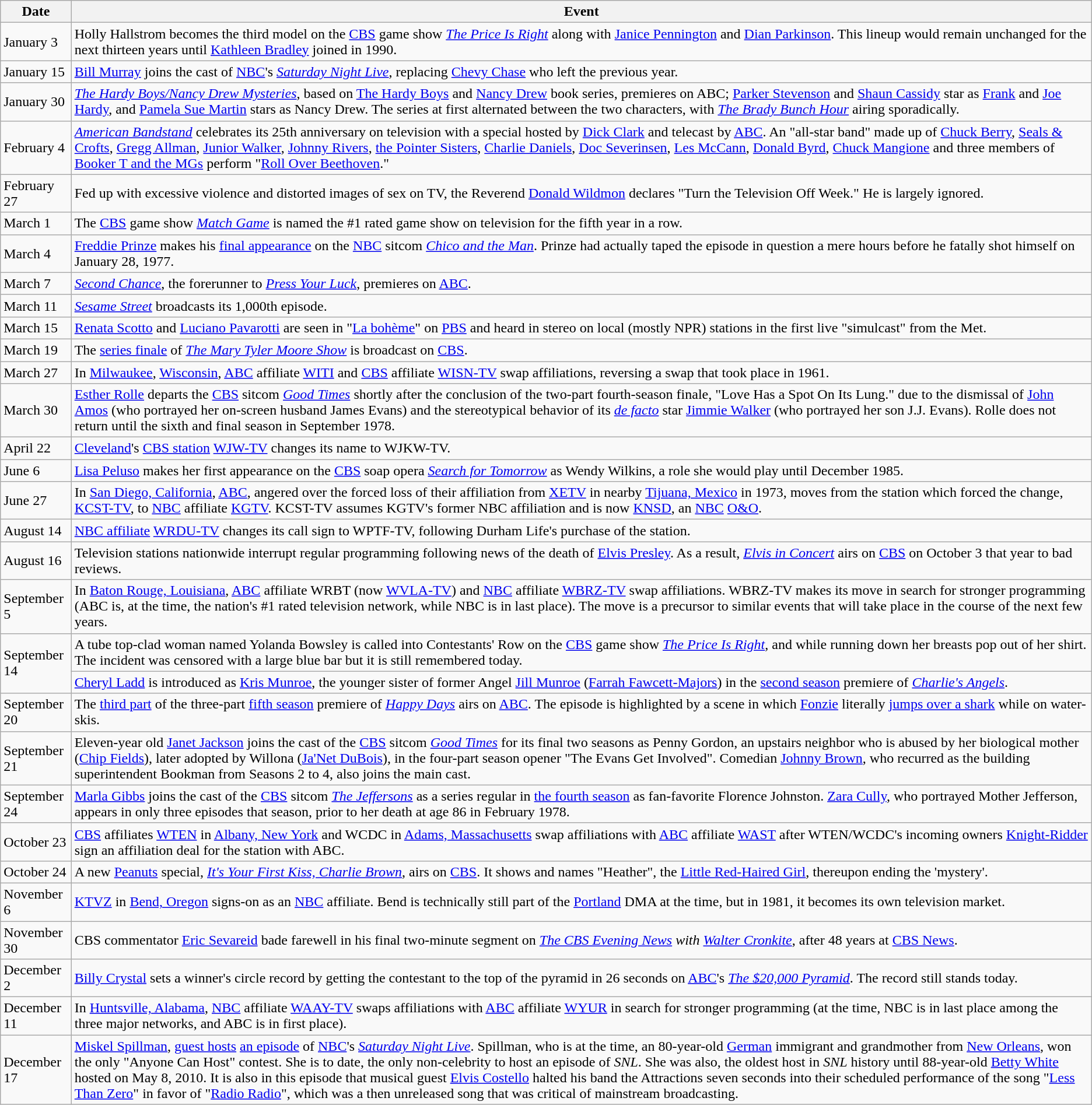<table class="wikitable">
<tr>
<th>Date</th>
<th>Event</th>
</tr>
<tr>
<td>January 3</td>
<td>Holly Hallstrom becomes the third model on the <a href='#'>CBS</a> game show <em><a href='#'>The Price Is Right</a></em> along with <a href='#'>Janice Pennington</a> and <a href='#'>Dian Parkinson</a>. This lineup would remain unchanged for the next thirteen years until <a href='#'>Kathleen Bradley</a> joined in 1990.</td>
</tr>
<tr>
<td>January 15</td>
<td><a href='#'>Bill Murray</a> joins the cast of <a href='#'>NBC</a>'s <em><a href='#'>Saturday Night Live</a></em>, replacing <a href='#'>Chevy Chase</a> who left the previous year.</td>
</tr>
<tr>
<td>January 30</td>
<td><em><a href='#'>The Hardy Boys/Nancy Drew Mysteries</a></em>, based on <a href='#'>The Hardy Boys</a> and <a href='#'>Nancy Drew</a> book series, premieres on ABC; <a href='#'>Parker Stevenson</a> and <a href='#'>Shaun Cassidy</a> star as <a href='#'>Frank</a> and <a href='#'>Joe Hardy</a>, and <a href='#'>Pamela Sue Martin</a> stars as Nancy Drew. The series at first alternated between the two characters, with <em><a href='#'>The Brady Bunch Hour</a></em> airing sporadically.</td>
</tr>
<tr>
<td>February 4</td>
<td><em><a href='#'>American Bandstand</a></em> celebrates its 25th anniversary on television with a special hosted by <a href='#'>Dick Clark</a> and telecast by <a href='#'>ABC</a>. An "all-star band" made up of <a href='#'>Chuck Berry</a>, <a href='#'>Seals & Crofts</a>, <a href='#'>Gregg Allman</a>, <a href='#'>Junior Walker</a>, <a href='#'>Johnny Rivers</a>, <a href='#'>the Pointer Sisters</a>, <a href='#'>Charlie Daniels</a>, <a href='#'>Doc Severinsen</a>, <a href='#'>Les McCann</a>, <a href='#'>Donald Byrd</a>, <a href='#'>Chuck Mangione</a> and three members of <a href='#'>Booker T and the MGs</a> perform "<a href='#'>Roll Over Beethoven</a>."</td>
</tr>
<tr>
<td>February 27</td>
<td>Fed up with excessive violence and distorted images of sex on TV, the Reverend <a href='#'>Donald Wildmon</a> declares "Turn the Television Off Week." He is largely ignored.</td>
</tr>
<tr>
<td>March 1</td>
<td>The <a href='#'>CBS</a> game show <em><a href='#'>Match Game</a></em> is named the #1 rated game show on television for the fifth year in a row.</td>
</tr>
<tr>
<td>March 4</td>
<td><a href='#'>Freddie Prinze</a> makes his <a href='#'>final appearance</a> on the <a href='#'>NBC</a> sitcom <em><a href='#'>Chico and the Man</a></em>. Prinze had actually taped the episode in question a mere hours before he fatally shot himself on January 28, 1977.</td>
</tr>
<tr>
<td>March 7</td>
<td><em><a href='#'>Second Chance</a></em>, the forerunner to <em><a href='#'>Press Your Luck</a></em>, premieres on <a href='#'>ABC</a>.</td>
</tr>
<tr>
<td>March 11</td>
<td><em><a href='#'>Sesame Street</a></em> broadcasts its 1,000th episode.</td>
</tr>
<tr>
<td>March 15</td>
<td><a href='#'>Renata Scotto</a> and <a href='#'>Luciano Pavarotti</a> are seen in "<a href='#'>La bohème</a>" on <a href='#'>PBS</a> and heard in stereo on local (mostly NPR) stations in the first live "simulcast" from the Met.</td>
</tr>
<tr>
<td>March 19</td>
<td>The <a href='#'>series finale</a> of <em><a href='#'>The Mary Tyler Moore Show</a></em> is broadcast on <a href='#'>CBS</a>.</td>
</tr>
<tr>
<td>March 27</td>
<td>In <a href='#'>Milwaukee</a>, <a href='#'>Wisconsin</a>, <a href='#'>ABC</a> affiliate <a href='#'>WITI</a> and <a href='#'>CBS</a> affiliate <a href='#'>WISN-TV</a> swap affiliations, reversing a swap that took place in 1961.</td>
</tr>
<tr>
<td>March 30</td>
<td><a href='#'>Esther Rolle</a> departs the <a href='#'>CBS</a> sitcom <em><a href='#'>Good Times</a></em> shortly after the conclusion of the two-part fourth-season finale, "Love Has a Spot On Its Lung." due to the dismissal of <a href='#'>John Amos</a> (who portrayed her on-screen husband James Evans) and the stereotypical behavior of its <em><a href='#'>de facto</a></em> star <a href='#'>Jimmie Walker</a> (who portrayed her son J.J. Evans). Rolle does not return until the sixth and final season in September 1978.</td>
</tr>
<tr>
<td>April 22</td>
<td><a href='#'>Cleveland</a>'s <a href='#'>CBS station</a> <a href='#'>WJW-TV</a> changes its name to WJKW-TV.</td>
</tr>
<tr>
<td>June 6</td>
<td><a href='#'>Lisa Peluso</a> makes her first appearance on the <a href='#'>CBS</a> soap opera <em><a href='#'>Search for Tomorrow</a></em> as Wendy Wilkins, a role she would play until December 1985.</td>
</tr>
<tr>
<td>June 27</td>
<td>In <a href='#'>San Diego, California</a>, <a href='#'>ABC</a>, angered over the forced loss of their affiliation from <a href='#'>XETV</a> in nearby <a href='#'>Tijuana, Mexico</a> in 1973, moves from the station which forced the change, <a href='#'>KCST-TV</a>, to <a href='#'>NBC</a> affiliate <a href='#'>KGTV</a>. KCST-TV assumes KGTV's former NBC affiliation and is now <a href='#'>KNSD</a>, an <a href='#'>NBC</a> <a href='#'>O&O</a>.</td>
</tr>
<tr>
<td>August 14</td>
<td><a href='#'>NBC affiliate</a> <a href='#'>WRDU-TV</a> changes its call sign to WPTF-TV, following Durham Life's purchase of the station.</td>
</tr>
<tr>
<td>August 16</td>
<td>Television stations nationwide interrupt regular programming following news of the death of <a href='#'>Elvis Presley</a>. As a result, <em><a href='#'>Elvis in Concert</a></em> airs on <a href='#'>CBS</a> on October 3 that year to bad reviews.</td>
</tr>
<tr>
<td>September 5</td>
<td>In <a href='#'>Baton Rouge, Louisiana</a>, <a href='#'>ABC</a> affiliate WRBT (now <a href='#'>WVLA-TV</a>) and <a href='#'>NBC</a> affiliate <a href='#'>WBRZ-TV</a> swap affiliations. WBRZ-TV makes its move in search for stronger programming (ABC is, at the time, the nation's #1 rated television network, while NBC is in last place). The move is a precursor to similar events that will take place in the course of the next few years.</td>
</tr>
<tr>
<td rowspan="2">September 14</td>
<td>A tube top-clad woman named Yolanda Bowsley is called into Contestants' Row on the <a href='#'>CBS</a> game show <em><a href='#'>The Price Is Right</a></em>, and while running down her breasts pop out of her shirt. The incident was censored with a large blue bar but it is still remembered today.</td>
</tr>
<tr>
<td><a href='#'>Cheryl Ladd</a> is introduced as <a href='#'>Kris Munroe</a>, the younger sister of former Angel <a href='#'>Jill Munroe</a> (<a href='#'>Farrah Fawcett-Majors</a>) in the <a href='#'>second season</a> premiere of <em><a href='#'>Charlie's Angels</a></em>.</td>
</tr>
<tr>
<td>September 20</td>
<td>The <a href='#'>third part</a> of the three-part <a href='#'>fifth season</a> premiere of <em><a href='#'>Happy Days</a></em> airs on <a href='#'>ABC</a>. The episode is highlighted by a scene in which <a href='#'>Fonzie</a> literally <a href='#'>jumps over a shark</a> while on water-skis.</td>
</tr>
<tr>
<td>September 21</td>
<td>Eleven-year old <a href='#'>Janet Jackson</a> joins the cast of the <a href='#'>CBS</a> sitcom <em><a href='#'>Good Times</a></em> for its final two seasons as Penny Gordon, an upstairs neighbor who is abused by her biological mother (<a href='#'>Chip Fields</a>), later adopted by Willona (<a href='#'>Ja'Net DuBois</a>), in the four-part season opener "The Evans Get Involved". Comedian <a href='#'>Johnny Brown</a>, who recurred as the building superintendent Bookman from Seasons 2 to 4, also joins the main cast.</td>
</tr>
<tr>
<td>September 24</td>
<td><a href='#'>Marla Gibbs</a> joins the cast of the <a href='#'>CBS</a> sitcom <em><a href='#'>The Jeffersons</a></em> as a series regular in <a href='#'>the fourth season</a> as fan-favorite Florence Johnston. <a href='#'>Zara Cully</a>, who portrayed Mother Jefferson, appears in only three episodes that season, prior to her death at age 86 in February 1978.</td>
</tr>
<tr>
<td>October 23</td>
<td><a href='#'>CBS</a> affiliates <a href='#'>WTEN</a> in <a href='#'>Albany, New York</a> and WCDC in <a href='#'>Adams, Massachusetts</a> swap affiliations with <a href='#'>ABC</a> affiliate <a href='#'>WAST</a> after WTEN/WCDC's incoming owners <a href='#'>Knight-Ridder</a> sign an affiliation deal for the station with ABC.</td>
</tr>
<tr>
<td>October 24</td>
<td>A new <a href='#'>Peanuts</a> special, <em><a href='#'>It's Your First Kiss, Charlie Brown</a></em>, airs on <a href='#'>CBS</a>. It shows and names "Heather", the <a href='#'>Little Red-Haired Girl</a>, thereupon ending the 'mystery'.</td>
</tr>
<tr>
<td>November 6</td>
<td><a href='#'>KTVZ</a> in <a href='#'>Bend, Oregon</a> signs-on as an <a href='#'>NBC</a> affiliate. Bend is technically still part of the <a href='#'>Portland</a> DMA at the time, but in 1981, it becomes its own television market.</td>
</tr>
<tr>
<td>November 30</td>
<td>CBS commentator <a href='#'>Eric Sevareid</a> bade farewell in his final two-minute segment on <em><a href='#'>The CBS Evening News</a> with <a href='#'>Walter Cronkite</a></em>, after 48 years at <a href='#'>CBS News</a>.</td>
</tr>
<tr>
<td>December 2</td>
<td><a href='#'>Billy Crystal</a> sets a winner's circle record by getting the contestant to the top of the pyramid in 26 seconds on <a href='#'>ABC</a>'s <em><a href='#'>The $20,000 Pyramid</a></em>. The record still stands today.</td>
</tr>
<tr>
<td>December 11</td>
<td>In <a href='#'>Huntsville, Alabama</a>, <a href='#'>NBC</a> affiliate <a href='#'>WAAY-TV</a> swaps affiliations with <a href='#'>ABC</a> affiliate <a href='#'>WYUR</a> in search for stronger programming (at the time, NBC is in last place among the three major networks, and ABC is in first place).</td>
</tr>
<tr>
<td>December 17</td>
<td><a href='#'>Miskel Spillman</a>, <a href='#'>guest hosts</a> <a href='#'>an episode</a> of <a href='#'>NBC</a>'s <em><a href='#'>Saturday Night Live</a></em>. Spillman, who is at the time, an 80-year-old <a href='#'>German</a> immigrant and grandmother from <a href='#'>New Orleans</a>, won the only "Anyone Can Host" contest. She is to date, the only non-celebrity to host an episode of <em>SNL</em>. She was also, the oldest host in <em>SNL</em> history until 88-year-old <a href='#'>Betty White</a> hosted on May 8, 2010. It is also in this episode that musical guest <a href='#'>Elvis Costello</a> halted his band the Attractions seven seconds into their scheduled performance of the song "<a href='#'>Less Than Zero</a>" in favor of "<a href='#'>Radio Radio</a>", which was a then unreleased song that was critical of mainstream broadcasting.</td>
</tr>
</table>
